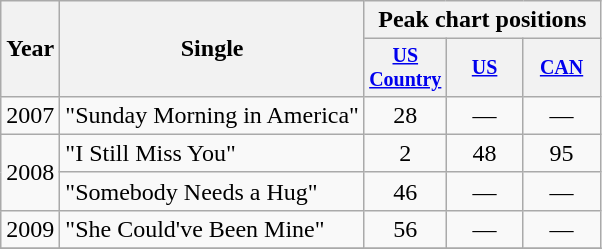<table class="wikitable" border="1">
<tr>
<th rowspan="2">Year</th>
<th rowspan="2">Single</th>
<th colspan="3">Peak chart positions</th>
</tr>
<tr style="font-size:smaller;">
<th width="45"><a href='#'>US Country</a></th>
<th width="45"><a href='#'>US</a></th>
<th width="45"><a href='#'>CAN</a></th>
</tr>
<tr>
<td>2007</td>
<td>"Sunday Morning in America"</td>
<td align="center">28</td>
<td align="center">—</td>
<td align="center">—</td>
</tr>
<tr>
<td rowspan="2">2008</td>
<td>"I Still Miss You"</td>
<td align="center">2</td>
<td align="center">48</td>
<td align="center">95</td>
</tr>
<tr>
<td>"Somebody Needs a Hug"</td>
<td align="center">46</td>
<td align="center">—</td>
<td align="center">—</td>
</tr>
<tr>
<td>2009</td>
<td>"She Could've Been Mine"</td>
<td align="center">56</td>
<td align="center">—</td>
<td align="center">—</td>
</tr>
<tr>
</tr>
</table>
